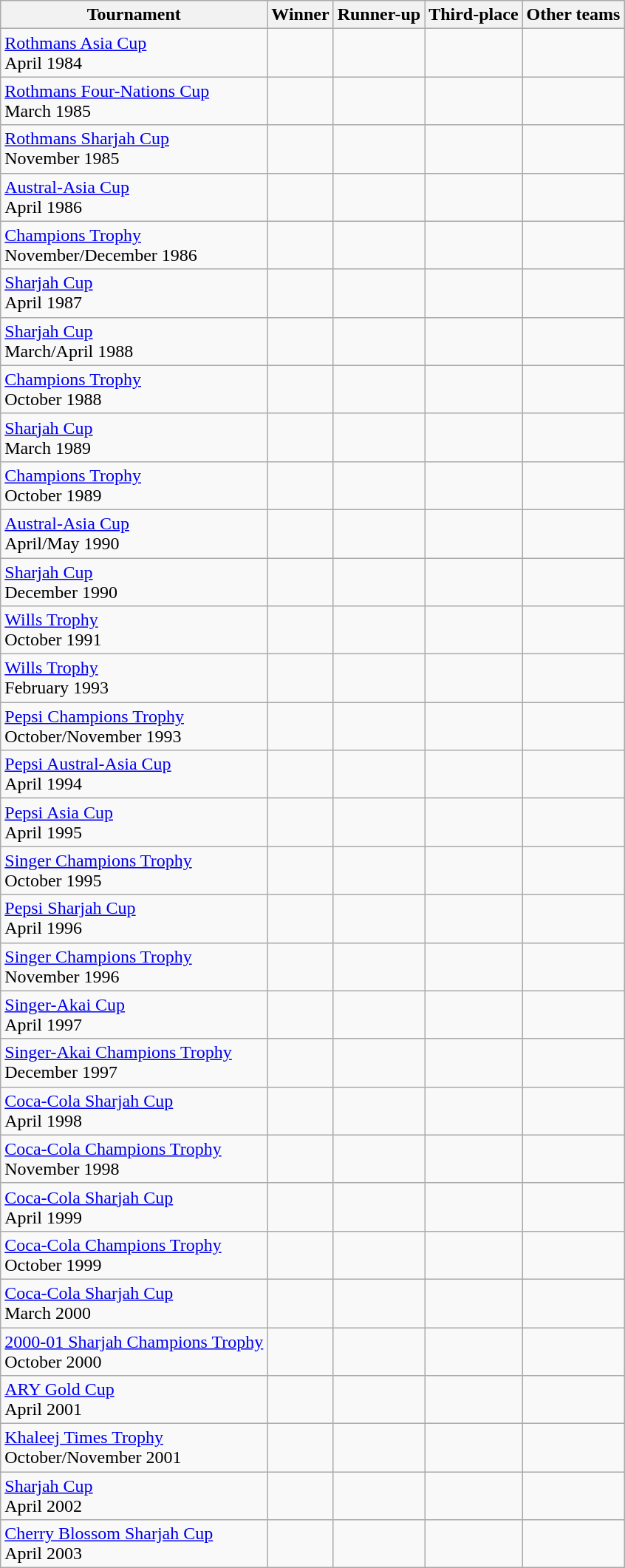<table class="wikitable">
<tr>
<th>Tournament</th>
<th>Winner</th>
<th>Runner-up</th>
<th>Third-place</th>
<th>Other teams</th>
</tr>
<tr>
<td><a href='#'>Rothmans Asia Cup</a><br>April 1984</td>
<td></td>
<td></td>
<td></td>
<td></td>
</tr>
<tr>
<td><a href='#'>Rothmans Four-Nations Cup</a><br>March 1985</td>
<td></td>
<td></td>
<td></td>
<td></td>
</tr>
<tr>
<td><a href='#'>Rothmans Sharjah Cup</a><br>November 1985</td>
<td></td>
<td></td>
<td></td>
<td></td>
</tr>
<tr>
<td><a href='#'>Austral-Asia Cup</a><br>April 1986</td>
<td></td>
<td></td>
<td><br></td>
<td></td>
</tr>
<tr>
<td><a href='#'>Champions Trophy</a><br>November/December 1986</td>
<td></td>
<td></td>
<td></td>
<td></td>
</tr>
<tr>
<td><a href='#'>Sharjah Cup</a><br>April 1987</td>
<td></td>
<td></td>
<td></td>
<td></td>
</tr>
<tr>
<td><a href='#'>Sharjah Cup</a><br>March/April 1988</td>
<td></td>
<td></td>
<td></td>
<td></td>
</tr>
<tr>
<td><a href='#'>Champions Trophy</a><br>October 1988</td>
<td></td>
<td></td>
<td></td>
<td></td>
</tr>
<tr>
<td><a href='#'>Sharjah Cup</a><br>March 1989</td>
<td></td>
<td></td>
<td></td>
<td></td>
</tr>
<tr>
<td><a href='#'>Champions Trophy</a><br>October 1989</td>
<td></td>
<td></td>
<td></td>
<td></td>
</tr>
<tr>
<td><a href='#'>Austral-Asia Cup</a><br>April/May 1990</td>
<td></td>
<td></td>
<td><br></td>
<td><br></td>
</tr>
<tr>
<td><a href='#'>Sharjah Cup</a><br>December 1990</td>
<td></td>
<td></td>
<td></td>
<td></td>
</tr>
<tr>
<td><a href='#'>Wills Trophy</a><br>October 1991</td>
<td></td>
<td></td>
<td></td>
<td></td>
</tr>
<tr>
<td><a href='#'>Wills Trophy</a><br>February 1993</td>
<td></td>
<td></td>
<td></td>
<td></td>
</tr>
<tr>
<td><a href='#'>Pepsi Champions Trophy</a><br>October/November 1993</td>
<td></td>
<td></td>
<td></td>
<td></td>
</tr>
<tr>
<td><a href='#'>Pepsi Austral-Asia Cup</a><br>April 1994</td>
<td></td>
<td></td>
<td><br></td>
<td><br></td>
</tr>
<tr>
<td><a href='#'>Pepsi Asia Cup</a><br>April 1995</td>
<td></td>
<td></td>
<td></td>
<td></td>
</tr>
<tr>
<td><a href='#'>Singer Champions Trophy</a><br>October 1995</td>
<td></td>
<td></td>
<td></td>
<td></td>
</tr>
<tr>
<td><a href='#'>Pepsi Sharjah Cup</a><br>April 1996</td>
<td></td>
<td></td>
<td></td>
<td></td>
</tr>
<tr>
<td><a href='#'>Singer Champions Trophy</a><br>November 1996</td>
<td></td>
<td></td>
<td></td>
<td></td>
</tr>
<tr>
<td><a href='#'>Singer-Akai Cup</a><br>April 1997</td>
<td></td>
<td></td>
<td></td>
<td></td>
</tr>
<tr>
<td><a href='#'>Singer-Akai Champions Trophy</a><br>December 1997</td>
<td></td>
<td></td>
<td></td>
<td></td>
</tr>
<tr>
<td><a href='#'>Coca-Cola Sharjah Cup</a><br>April 1998</td>
<td></td>
<td></td>
<td></td>
<td></td>
</tr>
<tr>
<td><a href='#'>Coca-Cola Champions Trophy</a><br>November 1998</td>
<td></td>
<td></td>
<td></td>
<td></td>
</tr>
<tr>
<td><a href='#'>Coca-Cola Sharjah Cup</a><br>April 1999</td>
<td></td>
<td></td>
<td></td>
<td></td>
</tr>
<tr>
<td><a href='#'>Coca-Cola Champions Trophy</a><br>October 1999</td>
<td></td>
<td></td>
<td></td>
<td></td>
</tr>
<tr>
<td><a href='#'>Coca-Cola Sharjah Cup</a><br>March 2000</td>
<td></td>
<td></td>
<td></td>
<td></td>
</tr>
<tr>
<td><a href='#'>2000-01 Sharjah Champions Trophy</a><br>October 2000</td>
<td></td>
<td></td>
<td></td>
<td></td>
</tr>
<tr>
<td><a href='#'>ARY Gold Cup</a><br>April 2001</td>
<td></td>
<td></td>
<td></td>
<td></td>
</tr>
<tr>
<td><a href='#'>Khaleej Times Trophy</a><br>October/November 2001</td>
<td></td>
<td></td>
<td></td>
<td></td>
</tr>
<tr>
<td><a href='#'>Sharjah Cup</a><br>April 2002</td>
<td></td>
<td></td>
<td></td>
<td></td>
</tr>
<tr>
<td><a href='#'>Cherry Blossom Sharjah Cup</a><br>April 2003</td>
<td></td>
<td></td>
<td></td>
<td></td>
</tr>
</table>
